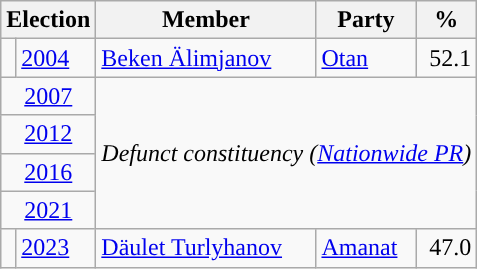<table class="wikitable">
<tr>
<th colspan="2">Election</th>
<th>Member</th>
<th>Party</th>
<th>%</th>
</tr>
<tr>
<td style="background-color: "></td>
<td><a href='#'>2004</a></td>
<td><a href='#'>Beken Älimjanov</a></td>
<td><a href='#'>Otan</a></td>
<td align="right">52.1</td>
</tr>
<tr>
<td colspan="2" align="center"><a href='#'>2007</a></td>
<td colspan="3" rowspan="4"><em>Defunct constituency (<a href='#'>Nationwide PR</a>)</em></td>
</tr>
<tr>
<td colspan="2" align="center"><a href='#'>2012</a></td>
</tr>
<tr>
<td colspan="2" align="center"><a href='#'>2016</a></td>
</tr>
<tr>
<td colspan="2" align="center"><a href='#'>2021</a></td>
</tr>
<tr>
<td style="background-color: "></td>
<td><a href='#'>2023</a></td>
<td><a href='#'>Däulet Turlyhanov</a></td>
<td><a href='#'>Amanat</a></td>
<td align="right">47.0</td>
</tr>
</table>
